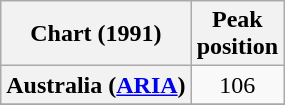<table class="wikitable sortable plainrowheaders" style="text-align:center">
<tr>
<th>Chart (1991)</th>
<th>Peak<br>position</th>
</tr>
<tr>
<th scope="row">Australia (<a href='#'>ARIA</a>)</th>
<td>106</td>
</tr>
<tr>
</tr>
<tr>
</tr>
<tr>
</tr>
<tr>
</tr>
<tr>
</tr>
</table>
